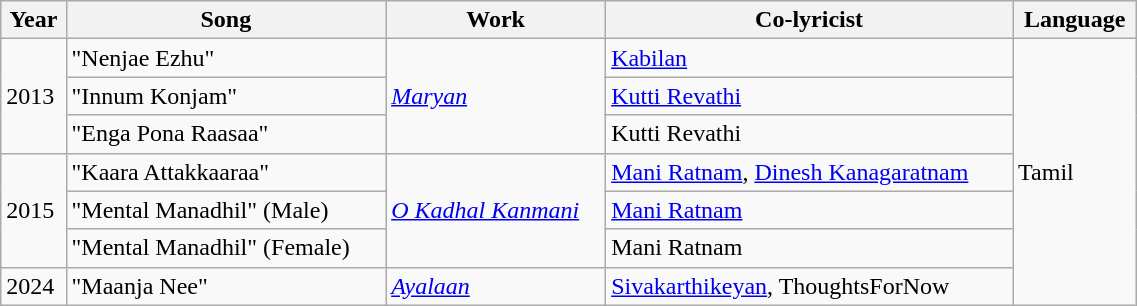<table class="wikitable sortable" style="width:60%;">
<tr>
<th>Year</th>
<th>Song</th>
<th>Work</th>
<th>Co-lyricist</th>
<th>Language</th>
</tr>
<tr>
<td rowspan="3">2013</td>
<td>"Nenjae Ezhu"</td>
<td rowspan="3"><em><a href='#'>Maryan</a></em></td>
<td><a href='#'>Kabilan</a></td>
<td rowspan="7">Tamil</td>
</tr>
<tr>
<td>"Innum Konjam"</td>
<td><a href='#'>Kutti Revathi</a></td>
</tr>
<tr>
<td>"Enga Pona Raasaa"</td>
<td>Kutti Revathi</td>
</tr>
<tr>
<td rowspan="3">2015</td>
<td>"Kaara Attakkaaraa"</td>
<td rowspan="3"><em><a href='#'>O Kadhal Kanmani</a></em></td>
<td><a href='#'>Mani Ratnam</a>, <a href='#'>Dinesh Kanagaratnam</a></td>
</tr>
<tr>
<td>"Mental Manadhil" (Male)</td>
<td><a href='#'>Mani Ratnam</a></td>
</tr>
<tr>
<td>"Mental Manadhil" (Female)</td>
<td>Mani Ratnam</td>
</tr>
<tr>
<td>2024</td>
<td>"Maanja Nee"</td>
<td><em><a href='#'>Ayalaan</a></em></td>
<td><a href='#'>Sivakarthikeyan</a>, ThoughtsForNow</td>
</tr>
</table>
